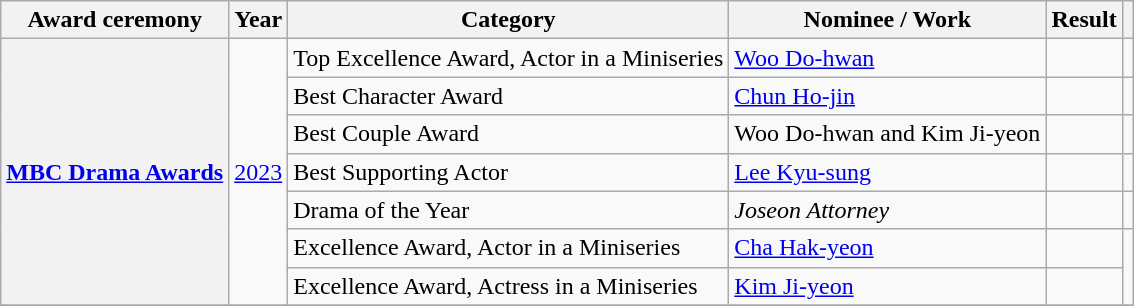<table class="wikitable plainrowheaders sortable">
<tr>
<th scope="col">Award ceremony </th>
<th scope="col">Year</th>
<th scope="col">Category </th>
<th scope="col">Nominee / Work</th>
<th scope="col">Result</th>
<th scope="col" class="unsortable"></th>
</tr>
<tr>
<th scope="row" rowspan="7"><a href='#'>MBC Drama Awards</a></th>
<td rowspan="7" style="text-align:center"><a href='#'>2023</a></td>
<td>Top Excellence Award, Actor in a Miniseries</td>
<td><a href='#'>Woo Do-hwan</a></td>
<td></td>
<td style="text-align:center"></td>
</tr>
<tr>
<td>Best Character Award</td>
<td><a href='#'>Chun Ho-jin</a></td>
<td></td>
<td style="text-align:center"></td>
</tr>
<tr>
<td>Best Couple Award</td>
<td>Woo Do-hwan and Kim Ji-yeon</td>
<td></td>
<td style="text-align:center"></td>
</tr>
<tr>
<td>Best Supporting Actor</td>
<td><a href='#'>Lee Kyu-sung</a></td>
<td></td>
<td style="text-align:center"></td>
</tr>
<tr>
<td>Drama of the Year</td>
<td><em>Joseon Attorney</em></td>
<td></td>
<td style="text-align:center"></td>
</tr>
<tr>
<td>Excellence Award, Actor in a Miniseries</td>
<td><a href='#'>Cha Hak-yeon</a></td>
<td></td>
<td rowspan="2" style="text-align:center"></td>
</tr>
<tr>
<td>Excellence Award, Actress in a Miniseries</td>
<td><a href='#'>Kim Ji-yeon</a></td>
<td></td>
</tr>
<tr>
</tr>
</table>
